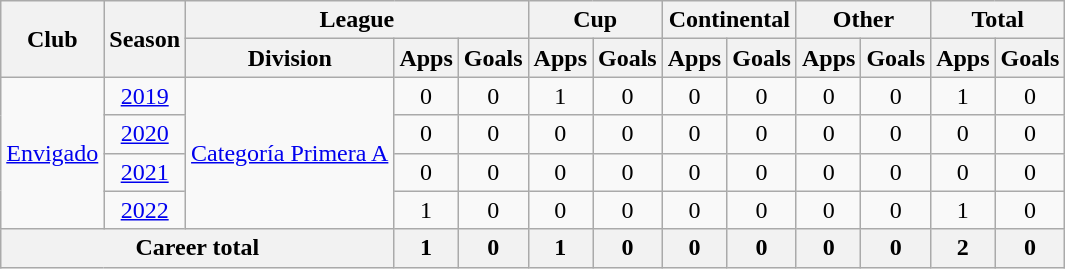<table class="wikitable" style="text-align: center">
<tr>
<th rowspan="2">Club</th>
<th rowspan="2">Season</th>
<th colspan="3">League</th>
<th colspan="2">Cup</th>
<th colspan="2">Continental</th>
<th colspan="2">Other</th>
<th colspan="2">Total</th>
</tr>
<tr>
<th>Division</th>
<th>Apps</th>
<th>Goals</th>
<th>Apps</th>
<th>Goals</th>
<th>Apps</th>
<th>Goals</th>
<th>Apps</th>
<th>Goals</th>
<th>Apps</th>
<th>Goals</th>
</tr>
<tr>
<td rowspan="4"><a href='#'>Envigado</a></td>
<td><a href='#'>2019</a></td>
<td rowspan="4"><a href='#'>Categoría Primera A</a></td>
<td>0</td>
<td>0</td>
<td>1</td>
<td>0</td>
<td>0</td>
<td>0</td>
<td>0</td>
<td>0</td>
<td>1</td>
<td>0</td>
</tr>
<tr>
<td><a href='#'>2020</a></td>
<td>0</td>
<td>0</td>
<td>0</td>
<td>0</td>
<td>0</td>
<td>0</td>
<td>0</td>
<td>0</td>
<td>0</td>
<td>0</td>
</tr>
<tr>
<td><a href='#'>2021</a></td>
<td>0</td>
<td>0</td>
<td>0</td>
<td>0</td>
<td>0</td>
<td>0</td>
<td>0</td>
<td>0</td>
<td>0</td>
<td>0</td>
</tr>
<tr>
<td><a href='#'>2022</a></td>
<td>1</td>
<td>0</td>
<td>0</td>
<td>0</td>
<td>0</td>
<td>0</td>
<td>0</td>
<td>0</td>
<td>1</td>
<td>0</td>
</tr>
<tr>
<th colspan="3"><strong>Career total</strong></th>
<th>1</th>
<th>0</th>
<th>1</th>
<th>0</th>
<th>0</th>
<th>0</th>
<th>0</th>
<th>0</th>
<th>2</th>
<th>0</th>
</tr>
</table>
